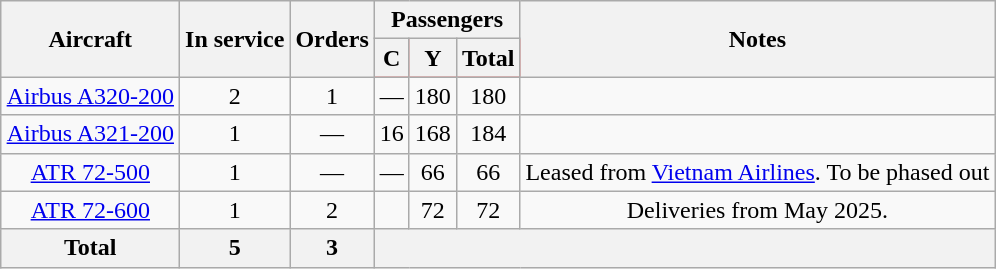<table class="wikitable" style="margin:1em auto; border-collapse:collapse;text-align:center">
<tr>
<th rowspan="2">Aircraft</th>
<th rowspan="2">In service</th>
<th rowspan="2">Orders</th>
<th colspan="3">Passengers</th>
<th rowspan="2">Notes</th>
</tr>
<tr bgcolor=red>
<th><abbr>C</abbr></th>
<th><abbr>Y</abbr></th>
<th>Total</th>
</tr>
<tr>
<td><a href='#'>Airbus A320-200</a></td>
<td>2</td>
<td>1</td>
<td>—</td>
<td>180</td>
<td>180</td>
<td></td>
</tr>
<tr>
<td><a href='#'>Airbus A321-200</a></td>
<td>1</td>
<td>—</td>
<td>16</td>
<td>168</td>
<td>184</td>
<td></td>
</tr>
<tr>
<td><a href='#'>ATR 72-500</a></td>
<td>1</td>
<td>—</td>
<td>—</td>
<td>66</td>
<td>66</td>
<td>Leased from <a href='#'>Vietnam Airlines</a>. To be phased out</td>
</tr>
<tr>
<td><a href='#'>ATR 72-600</a></td>
<td>1</td>
<td>2</td>
<td></td>
<td>72</td>
<td>72</td>
<td>Deliveries from May 2025.</td>
</tr>
<tr>
<th>Total</th>
<th>5</th>
<th>3</th>
<th colspan="4"></th>
</tr>
</table>
